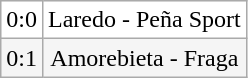<table class="wikitable">
<tr align=center bgcolor=white>
<td>0:0</td>
<td>Laredo - Peña Sport</td>
</tr>
<tr align=center bgcolor=#F5F5F5>
<td>0:1</td>
<td>Amorebieta - Fraga</td>
</tr>
</table>
